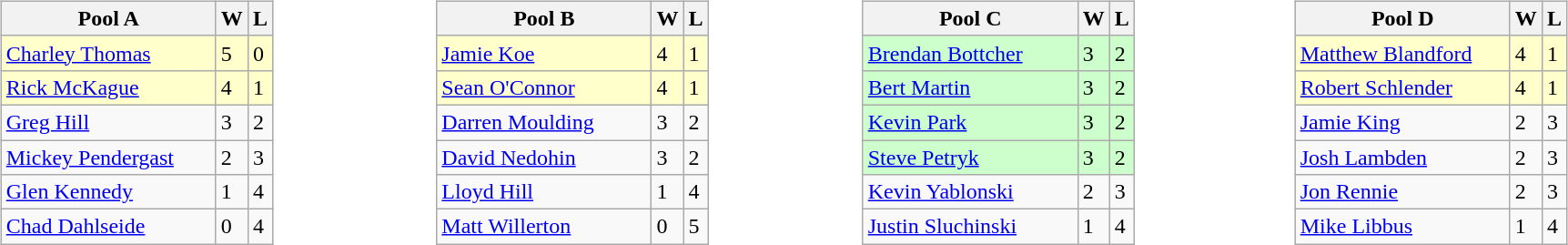<table>
<tr>
<td valign=top width=10%><br><table class=wikitable>
<tr>
<th width=150>Pool A</th>
<th>W</th>
<th>L</th>
</tr>
<tr bgcolor=#ffffcc>
<td> <a href='#'>Charley Thomas</a></td>
<td>5</td>
<td>0</td>
</tr>
<tr bgcolor=#ffffcc>
<td> <a href='#'>Rick McKague</a></td>
<td>4</td>
<td>1</td>
</tr>
<tr>
<td> <a href='#'>Greg Hill</a></td>
<td>3</td>
<td>2</td>
</tr>
<tr>
<td> <a href='#'>Mickey Pendergast</a></td>
<td>2</td>
<td>3</td>
</tr>
<tr>
<td> <a href='#'>Glen Kennedy</a></td>
<td>1</td>
<td>4</td>
</tr>
<tr>
<td> <a href='#'>Chad Dahlseide</a></td>
<td>0</td>
<td>4</td>
</tr>
</table>
</td>
<td valign=top width=10%><br><table class=wikitable>
<tr>
<th width=150>Pool B</th>
<th>W</th>
<th>L</th>
</tr>
<tr bgcolor=#ffffcc>
<td> <a href='#'>Jamie Koe</a></td>
<td>4</td>
<td>1</td>
</tr>
<tr bgcolor=#ffffcc>
<td> <a href='#'>Sean O'Connor</a></td>
<td>4</td>
<td>1</td>
</tr>
<tr>
<td> <a href='#'>Darren Moulding</a></td>
<td>3</td>
<td>2</td>
</tr>
<tr>
<td> <a href='#'>David Nedohin</a></td>
<td>3</td>
<td>2</td>
</tr>
<tr>
<td> <a href='#'>Lloyd Hill</a></td>
<td>1</td>
<td>4</td>
</tr>
<tr>
<td> <a href='#'>Matt Willerton</a></td>
<td>0</td>
<td>5</td>
</tr>
</table>
</td>
<td valign=top width=10%><br><table class=wikitable>
<tr>
<th width=150>Pool C</th>
<th>W</th>
<th>L</th>
</tr>
<tr bgcolor=#ccffcc>
<td> <a href='#'>Brendan Bottcher</a></td>
<td>3</td>
<td>2</td>
</tr>
<tr bgcolor=#ccffcc>
<td> <a href='#'>Bert Martin</a></td>
<td>3</td>
<td>2</td>
</tr>
<tr bgcolor=#ccffcc>
<td> <a href='#'>Kevin Park</a></td>
<td>3</td>
<td>2</td>
</tr>
<tr bgcolor=#ccffcc>
<td> <a href='#'>Steve Petryk</a></td>
<td>3</td>
<td>2</td>
</tr>
<tr>
<td> <a href='#'>Kevin Yablonski</a></td>
<td>2</td>
<td>3</td>
</tr>
<tr>
<td> <a href='#'>Justin Sluchinski</a></td>
<td>1</td>
<td>4</td>
</tr>
</table>
</td>
<td valign=top width=10%><br><table class=wikitable>
<tr>
<th width=150>Pool D</th>
<th>W</th>
<th>L</th>
</tr>
<tr bgcolor=#ffffcc>
<td> <a href='#'>Matthew Blandford</a></td>
<td>4</td>
<td>1</td>
</tr>
<tr bgcolor=#ffffcc>
<td> <a href='#'>Robert Schlender</a></td>
<td>4</td>
<td>1</td>
</tr>
<tr>
<td> <a href='#'>Jamie King</a></td>
<td>2</td>
<td>3</td>
</tr>
<tr>
<td> <a href='#'>Josh Lambden</a></td>
<td>2</td>
<td>3</td>
</tr>
<tr>
<td> <a href='#'>Jon Rennie</a></td>
<td>2</td>
<td>3</td>
</tr>
<tr>
<td> <a href='#'>Mike Libbus</a></td>
<td>1</td>
<td>4</td>
</tr>
</table>
</td>
</tr>
</table>
